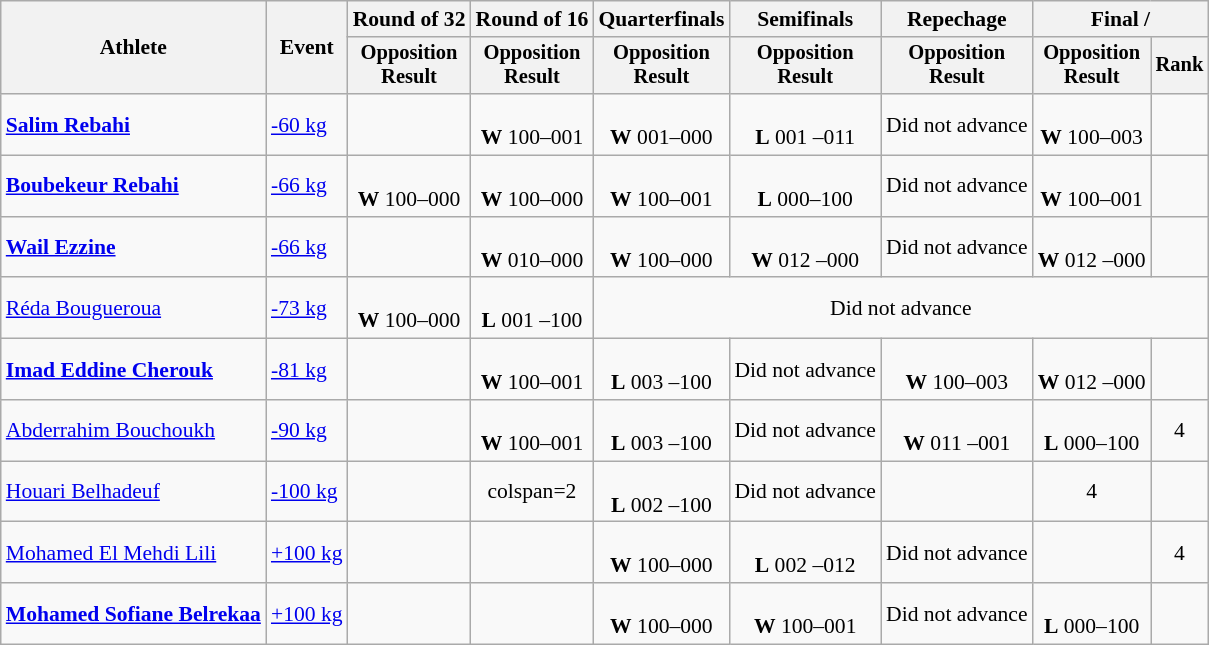<table class="wikitable" style="font-size:90%">
<tr>
<th rowspan="2">Athlete</th>
<th rowspan="2">Event</th>
<th>Round of 32</th>
<th>Round of 16</th>
<th>Quarterfinals</th>
<th>Semifinals</th>
<th>Repechage</th>
<th colspan=2>Final / </th>
</tr>
<tr style="font-size:95%">
<th>Opposition<br>Result</th>
<th>Opposition<br>Result</th>
<th>Opposition<br>Result</th>
<th>Opposition<br>Result</th>
<th>Opposition<br>Result</th>
<th>Opposition<br>Result</th>
<th>Rank</th>
</tr>
<tr align=center>
<td align=left><strong><a href='#'>Salim Rebahi</a></strong></td>
<td align=left><a href='#'>-60 kg</a></td>
<td></td>
<td><br><strong>W</strong> 100–001 </td>
<td><br><strong>W</strong> 001–000</td>
<td><br><strong>L</strong> 001 –011 </td>
<td>Did not advance</td>
<td><br><strong>W</strong> 100–003 </td>
<td></td>
</tr>
<tr align=center>
<td align=left><strong><a href='#'>Boubekeur Rebahi</a></strong></td>
<td align=left><a href='#'>-66 kg</a></td>
<td><br><strong>W</strong> 100–000</td>
<td><br><strong>W</strong> 100–000</td>
<td><br><strong>W</strong> 100–001 </td>
<td><br><strong>L</strong> 000–100</td>
<td>Did not advance</td>
<td><br><strong>W</strong> 100–001 </td>
<td></td>
</tr>
<tr align=center>
<td align=left><strong><a href='#'>Wail Ezzine</a></strong></td>
<td align=left><a href='#'>-66 kg</a></td>
<td></td>
<td><br><strong>W</strong> 010–000</td>
<td><br><strong>W</strong> 100–000</td>
<td><br><strong>W</strong> 012 –000</td>
<td>Did not advance</td>
<td><br><strong>W</strong> 012 –000</td>
<td></td>
</tr>
<tr align=center>
<td align=left><a href='#'>Réda Bougueroua</a></td>
<td align=left><a href='#'>-73 kg</a></td>
<td><br><strong>W</strong> 100–000</td>
<td><br><strong>L</strong> 001 –100</td>
<td colspan=5>Did not advance</td>
</tr>
<tr align=center>
<td align=left><strong><a href='#'>Imad Eddine Cherouk</a></strong></td>
<td align=left><a href='#'>-81 kg</a></td>
<td></td>
<td><br><strong>W</strong> 100–001 </td>
<td><br><strong>L</strong> 003 –100</td>
<td>Did not advance</td>
<td><br><strong>W</strong> 100–003 </td>
<td><br><strong>W</strong> 012 –000</td>
<td></td>
</tr>
<tr align=center>
<td align=left><a href='#'>Abderrahim Bouchoukh</a></td>
<td align=left><a href='#'>-90 kg</a></td>
<td></td>
<td><br><strong>W</strong> 100–001 </td>
<td><br><strong>L</strong> 003 –100</td>
<td>Did not advance</td>
<td><br><strong>W</strong> 011 –001 </td>
<td><br><strong>L</strong> 000–100</td>
<td>4</td>
</tr>
<tr align=center>
<td align=left><a href='#'>Houari Belhadeuf</a></td>
<td align=left><a href='#'>-100 kg</a></td>
<td></td>
<td>colspan=2 </td>
<td><br><strong>L</strong> 002 –100</td>
<td>Did not advance</td>
<td><br></td>
<td>4</td>
</tr>
<tr align=center>
<td align=left><a href='#'>Mohamed El Mehdi Lili</a></td>
<td align=left><a href='#'>+100 kg</a></td>
<td></td>
<td></td>
<td><br><strong>W</strong> 100–000</td>
<td><br><strong>L</strong> 002 –012 </td>
<td>Did not advance</td>
<td><br></td>
<td>4</td>
</tr>
<tr align=center>
<td align=left><strong><a href='#'>Mohamed Sofiane Belrekaa</a></strong></td>
<td align=left><a href='#'>+100 kg</a></td>
<td></td>
<td></td>
<td><br><strong>W</strong> 100–000</td>
<td><br><strong>W</strong> 100–001 </td>
<td>Did not advance</td>
<td><br><strong>L</strong> 000–100</td>
<td></td>
</tr>
</table>
